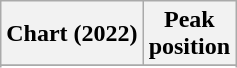<table class="wikitable plainrowheaders" style="text-align:center">
<tr>
<th scope="col">Chart (2022)</th>
<th scope="col">Peak<br>position</th>
</tr>
<tr>
</tr>
<tr>
</tr>
</table>
